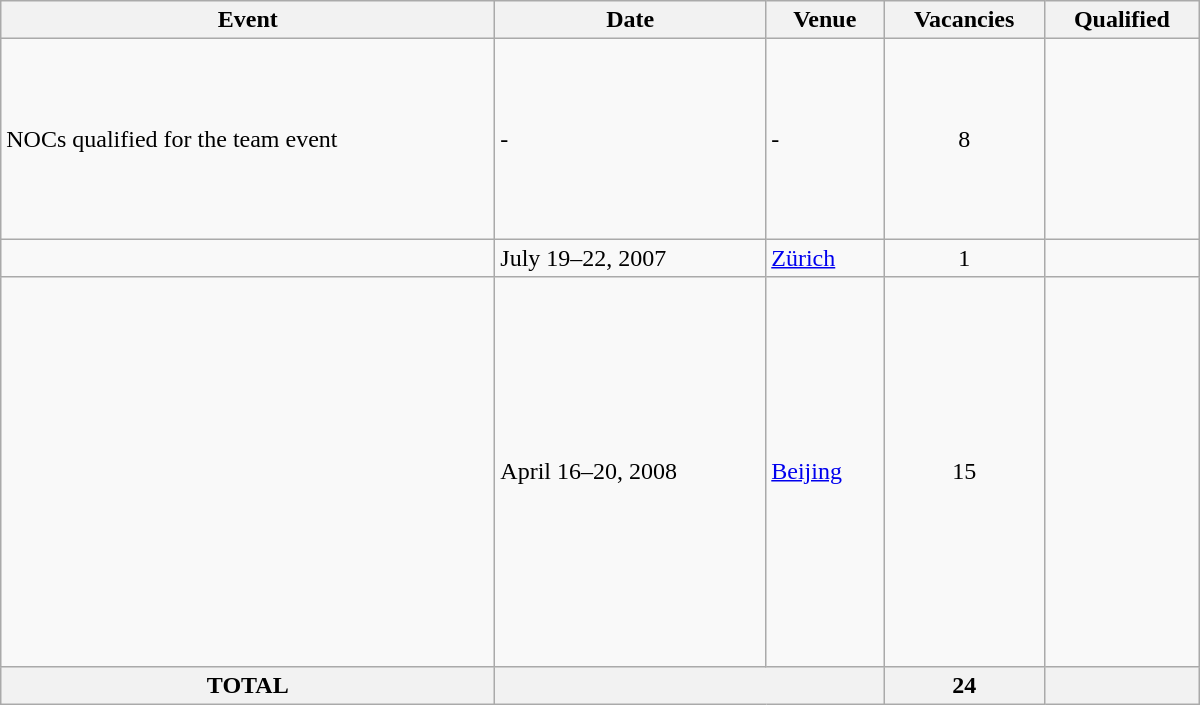<table class="wikitable" width=800>
<tr>
<th>Event</th>
<th>Date</th>
<th>Venue</th>
<th>Vacancies</th>
<th>Qualified</th>
</tr>
<tr>
<td>NOCs qualified for the team event</td>
<td>-</td>
<td>-</td>
<td align="center">8</td>
<td> <br>  <br>  <br>  <br>  <br>  <br>  <br> </td>
</tr>
<tr>
<td></td>
<td>July 19–22, 2007</td>
<td> <a href='#'>Zürich</a></td>
<td align="center">1</td>
<td></td>
</tr>
<tr>
<td></td>
<td>April 16–20, 2008</td>
<td> <a href='#'>Beijing</a></td>
<td align="center">15</td>
<td> <br>  <br>  <br>  <br>  <br>  <br>  <br>  <br>  <br>  <br>  <br>  <br>  <br>  <br> </td>
</tr>
<tr>
<th>TOTAL</th>
<th colspan="2"></th>
<th>24</th>
<th></th>
</tr>
</table>
